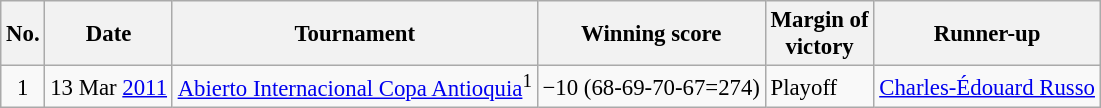<table class="wikitable" style="font-size:95%;">
<tr>
<th>No.</th>
<th>Date</th>
<th>Tournament</th>
<th>Winning score</th>
<th>Margin of<br>victory</th>
<th>Runner-up</th>
</tr>
<tr>
<td align=center>1</td>
<td align=right>13 Mar <a href='#'>2011</a></td>
<td><a href='#'>Abierto Internacional Copa Antioquia</a><sup>1</sup></td>
<td>−10 (68-69-70-67=274)</td>
<td>Playoff</td>
<td> <a href='#'>Charles-Édouard Russo</a></td>
</tr>
</table>
